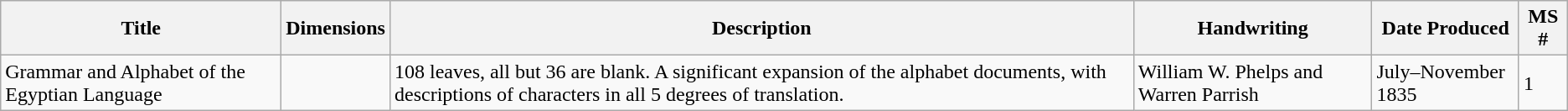<table class="wikitable sortable">
<tr>
<th>Title</th>
<th>Dimensions</th>
<th>Description</th>
<th>Handwriting</th>
<th>Date Produced</th>
<th>MS #</th>
</tr>
<tr>
<td>Grammar and Alphabet of the Egyptian Language</td>
<td></td>
<td>108 leaves, all but 36 are blank. A significant expansion of the alphabet documents, with descriptions of characters in all 5 degrees of translation.</td>
<td>William W. Phelps and Warren Parrish</td>
<td>July–November 1835</td>
<td>1</td>
</tr>
</table>
